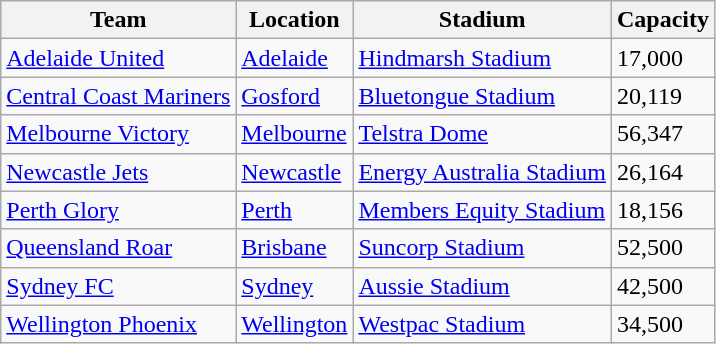<table class="wikitable">
<tr>
<th>Team</th>
<th>Location</th>
<th>Stadium</th>
<th>Capacity</th>
</tr>
<tr>
<td><a href='#'>Adelaide United</a></td>
<td><a href='#'>Adelaide</a></td>
<td><a href='#'>Hindmarsh Stadium</a></td>
<td>17,000</td>
</tr>
<tr>
<td><a href='#'>Central Coast Mariners</a></td>
<td><a href='#'>Gosford</a></td>
<td><a href='#'>Bluetongue Stadium</a></td>
<td>20,119</td>
</tr>
<tr>
<td><a href='#'>Melbourne Victory</a></td>
<td><a href='#'>Melbourne</a></td>
<td><a href='#'>Telstra Dome</a></td>
<td>56,347</td>
</tr>
<tr>
<td><a href='#'>Newcastle Jets</a></td>
<td><a href='#'>Newcastle</a></td>
<td><a href='#'>Energy Australia Stadium</a></td>
<td>26,164</td>
</tr>
<tr>
<td><a href='#'>Perth Glory</a></td>
<td><a href='#'>Perth</a></td>
<td><a href='#'>Members Equity Stadium</a></td>
<td>18,156</td>
</tr>
<tr>
<td><a href='#'>Queensland Roar</a></td>
<td><a href='#'>Brisbane</a></td>
<td><a href='#'>Suncorp Stadium</a></td>
<td>52,500</td>
</tr>
<tr>
<td><a href='#'>Sydney FC</a></td>
<td><a href='#'>Sydney</a></td>
<td><a href='#'>Aussie Stadium</a></td>
<td>42,500</td>
</tr>
<tr>
<td><a href='#'>Wellington Phoenix</a></td>
<td><a href='#'>Wellington</a></td>
<td><a href='#'>Westpac Stadium</a></td>
<td>34,500</td>
</tr>
</table>
